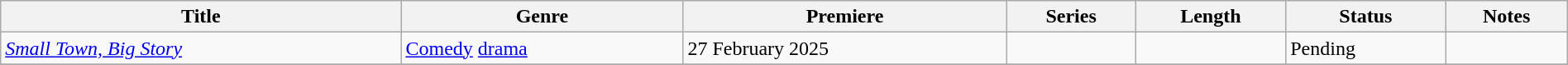<table class="wikitable sortable" style="width:100%;">
<tr>
<th>Title</th>
<th>Genre</th>
<th>Premiere</th>
<th>Series</th>
<th>Length</th>
<th>Status</th>
<th>Notes</th>
</tr>
<tr>
<td><em><a href='#'>Small Town, Big Story</a></em></td>
<td><a href='#'>Comedy</a> <a href='#'>drama</a></td>
<td>27 February 2025</td>
<td></td>
<td></td>
<td>Pending</td>
<td></td>
</tr>
<tr>
</tr>
</table>
